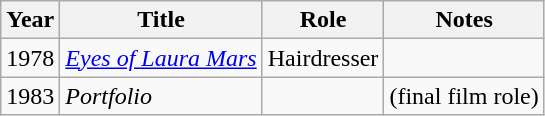<table class="wikitable">
<tr>
<th>Year</th>
<th>Title</th>
<th>Role</th>
<th>Notes</th>
</tr>
<tr>
<td>1978</td>
<td><em><a href='#'>Eyes of Laura Mars</a></em></td>
<td>Hairdresser</td>
<td></td>
</tr>
<tr>
<td>1983</td>
<td><em>Portfolio</em></td>
<td></td>
<td>(final film role)</td>
</tr>
</table>
